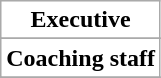<table class="wikitable">
<tr>
<th style="background:#FFFFFF; color:black;" scope="col" colspan="2">Executive</th>
</tr>
<tr>
</tr>
<tr>
</tr>
<tr>
</tr>
<tr>
</tr>
<tr>
<th style="background:#FFFFFF; color:black;" scope="col" colspan="2">Coaching staff<br></th>
</tr>
<tr>
</tr>
<tr>
</tr>
</table>
